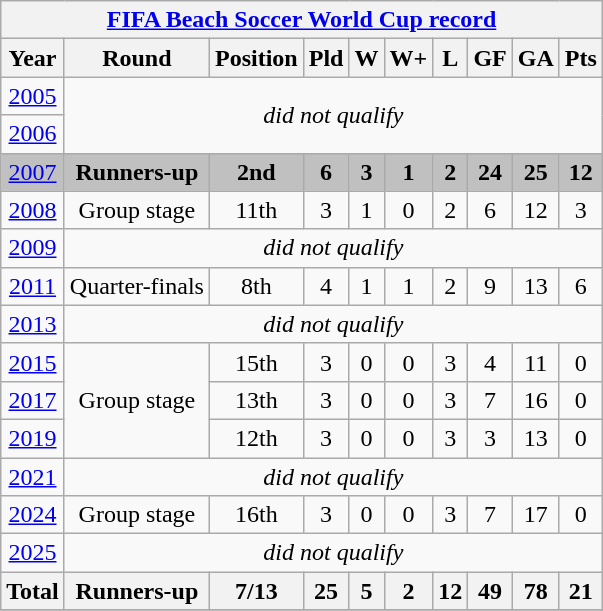<table class="wikitable" style="text-align: center;">
<tr>
<th colspan=10><a href='#'> FIFA Beach Soccer World Cup record</a></th>
</tr>
<tr>
<th>Year</th>
<th>Round</th>
<th>Position</th>
<th>Pld</th>
<th>W</th>
<th>W+</th>
<th>L</th>
<th>GF</th>
<th>GA</th>
<th>Pts</th>
</tr>
<tr>
<td> <a href='#'>2005</a></td>
<td rowspan=2 colspan=9><em>did not qualify</em></td>
</tr>
<tr>
<td> <a href='#'>2006</a></td>
</tr>
<tr bgcolor=Silver>
<td> <a href='#'>2007</a></td>
<td><strong>Runners-up</strong></td>
<td><strong>2nd</strong></td>
<td><strong>6</strong></td>
<td><strong>3</strong></td>
<td><strong>1</strong></td>
<td><strong> 2 </strong></td>
<td><strong>24</strong></td>
<td><strong>25</strong></td>
<td><strong>12</strong></td>
</tr>
<tr>
<td> <a href='#'>2008</a></td>
<td>Group stage</td>
<td>11th</td>
<td>3</td>
<td>1</td>
<td>0</td>
<td>2</td>
<td>6</td>
<td>12</td>
<td>3</td>
</tr>
<tr>
<td> <a href='#'>2009</a></td>
<td colspan=9><em>did not qualify</em></td>
</tr>
<tr>
<td> <a href='#'>2011</a></td>
<td>Quarter-finals</td>
<td>8th</td>
<td>4</td>
<td>1</td>
<td>1</td>
<td>2</td>
<td>9</td>
<td>13</td>
<td>6</td>
</tr>
<tr>
<td> <a href='#'>2013</a></td>
<td colspan=9><em>did not qualify</em></td>
</tr>
<tr>
<td> <a href='#'>2015</a></td>
<td rowspan=3>Group stage</td>
<td>15th</td>
<td>3</td>
<td>0</td>
<td>0</td>
<td>3</td>
<td>4</td>
<td>11</td>
<td>0</td>
</tr>
<tr>
<td> <a href='#'>2017</a></td>
<td>13th</td>
<td>3</td>
<td>0</td>
<td>0</td>
<td>3</td>
<td>7</td>
<td>16</td>
<td>0</td>
</tr>
<tr>
<td> <a href='#'>2019</a></td>
<td>12th</td>
<td>3</td>
<td>0</td>
<td>0</td>
<td>3</td>
<td>3</td>
<td>13</td>
<td>0</td>
</tr>
<tr>
<td> <a href='#'>2021</a></td>
<td colspan=9><em>did not qualify</em></td>
</tr>
<tr>
<td> <a href='#'>2024</a></td>
<td>Group stage</td>
<td>16th</td>
<td>3</td>
<td>0</td>
<td>0</td>
<td>3</td>
<td>7</td>
<td>17</td>
<td>0</td>
</tr>
<tr>
<td> <a href='#'>2025</a></td>
<td colspan=9><em>did not qualify</em></td>
</tr>
<tr>
<th>Total</th>
<th>Runners-up</th>
<th>7/13</th>
<th>25</th>
<th>5</th>
<th>2</th>
<th>12</th>
<th>49</th>
<th>78</th>
<th>21</th>
</tr>
<tr>
</tr>
</table>
